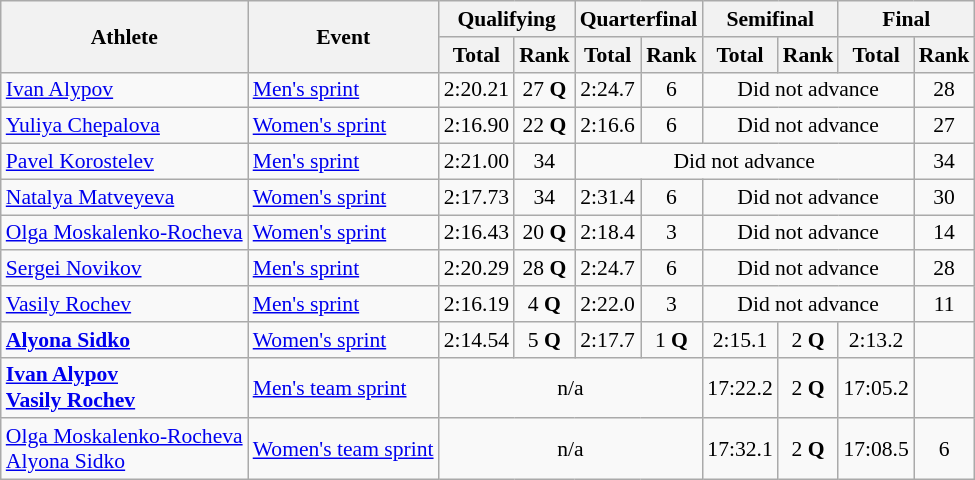<table class="wikitable" style="font-size:90%">
<tr>
<th rowspan="2">Athlete</th>
<th rowspan="2">Event</th>
<th colspan="2">Qualifying</th>
<th colspan="2">Quarterfinal</th>
<th colspan="2">Semifinal</th>
<th colspan="2">Final</th>
</tr>
<tr>
<th>Total</th>
<th>Rank</th>
<th>Total</th>
<th>Rank</th>
<th>Total</th>
<th>Rank</th>
<th>Total</th>
<th>Rank</th>
</tr>
<tr>
<td><a href='#'>Ivan Alypov</a></td>
<td><a href='#'>Men's sprint</a></td>
<td align="center">2:20.21</td>
<td align="center">27 <strong>Q</strong></td>
<td align="center">2:24.7</td>
<td align="center">6</td>
<td colspan=3 align="center">Did not advance</td>
<td align="center">28</td>
</tr>
<tr>
<td><a href='#'>Yuliya Chepalova</a></td>
<td><a href='#'>Women's sprint</a></td>
<td align="center">2:16.90</td>
<td align="center">22 <strong>Q</strong></td>
<td align="center">2:16.6</td>
<td align="center">6</td>
<td colspan=3 align="center">Did not advance</td>
<td align="center">27</td>
</tr>
<tr>
<td><a href='#'>Pavel Korostelev</a></td>
<td><a href='#'>Men's sprint</a></td>
<td align="center">2:21.00</td>
<td align="center">34</td>
<td colspan=5 align="center">Did not advance</td>
<td align="center">34</td>
</tr>
<tr>
<td><a href='#'>Natalya Matveyeva</a></td>
<td><a href='#'>Women's sprint</a></td>
<td align="center">2:17.73</td>
<td align="center">34</td>
<td align="center">2:31.4</td>
<td align="center">6</td>
<td colspan=3 align="center">Did not advance</td>
<td align="center">30</td>
</tr>
<tr>
<td><a href='#'>Olga Moskalenko-Rocheva</a></td>
<td><a href='#'>Women's sprint</a></td>
<td align="center">2:16.43</td>
<td align="center">20 <strong>Q</strong></td>
<td align="center">2:18.4</td>
<td align="center">3</td>
<td colspan=3 align="center">Did not advance</td>
<td align="center">14</td>
</tr>
<tr>
<td><a href='#'>Sergei Novikov</a></td>
<td><a href='#'>Men's sprint</a></td>
<td align="center">2:20.29</td>
<td align="center">28 <strong>Q</strong></td>
<td align="center">2:24.7</td>
<td align="center">6</td>
<td colspan=3 align="center">Did not advance</td>
<td align="center">28</td>
</tr>
<tr>
<td><a href='#'>Vasily Rochev</a></td>
<td><a href='#'>Men's sprint</a></td>
<td align="center">2:16.19</td>
<td align="center">4 <strong>Q</strong></td>
<td align="center">2:22.0</td>
<td align="center">3</td>
<td colspan=3 align="center">Did not advance</td>
<td align="center">11</td>
</tr>
<tr>
<td><strong><a href='#'>Alyona Sidko</a></strong></td>
<td><a href='#'>Women's sprint</a></td>
<td align="center">2:14.54</td>
<td align="center">5 <strong>Q</strong></td>
<td align="center">2:17.7</td>
<td align="center">1 <strong>Q</strong></td>
<td align="center">2:15.1</td>
<td align="center">2 <strong>Q</strong></td>
<td align="center">2:13.2</td>
<td align="center"></td>
</tr>
<tr>
<td><strong><a href='#'>Ivan Alypov</a><br><a href='#'>Vasily Rochev</a></strong></td>
<td><a href='#'>Men's team sprint</a></td>
<td colspan=4 align="center">n/a</td>
<td align="center">17:22.2</td>
<td align="center">2 <strong>Q</strong></td>
<td align="center">17:05.2</td>
<td align="center"></td>
</tr>
<tr>
<td><a href='#'>Olga Moskalenko-Rocheva</a> <br><a href='#'>Alyona Sidko</a></td>
<td><a href='#'>Women's team sprint</a></td>
<td colspan=4 align="center">n/a</td>
<td align="center">17:32.1</td>
<td align="center">2 <strong>Q</strong></td>
<td align="center">17:08.5</td>
<td align="center">6</td>
</tr>
</table>
